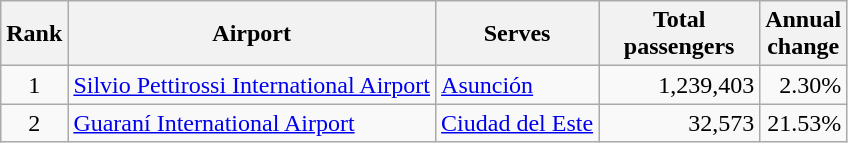<table class="wikitable sortable">
<tr>
<th>Rank</th>
<th>Airport</th>
<th>Serves</th>
<th style="width:100px">Total<br>passengers</th>
<th>Annual<br>change</th>
</tr>
<tr>
<td align="center">1</td>
<td><a href='#'>Silvio Pettirossi International Airport</a></td>
<td><a href='#'>Asunción</a></td>
<td align="right">1,239,403</td>
<td align="right">2.30%</td>
</tr>
<tr>
<td align="center">2</td>
<td><a href='#'>Guaraní International Airport</a></td>
<td><a href='#'>Ciudad del Este</a></td>
<td align="right">32,573</td>
<td align="right">21.53%</td>
</tr>
</table>
